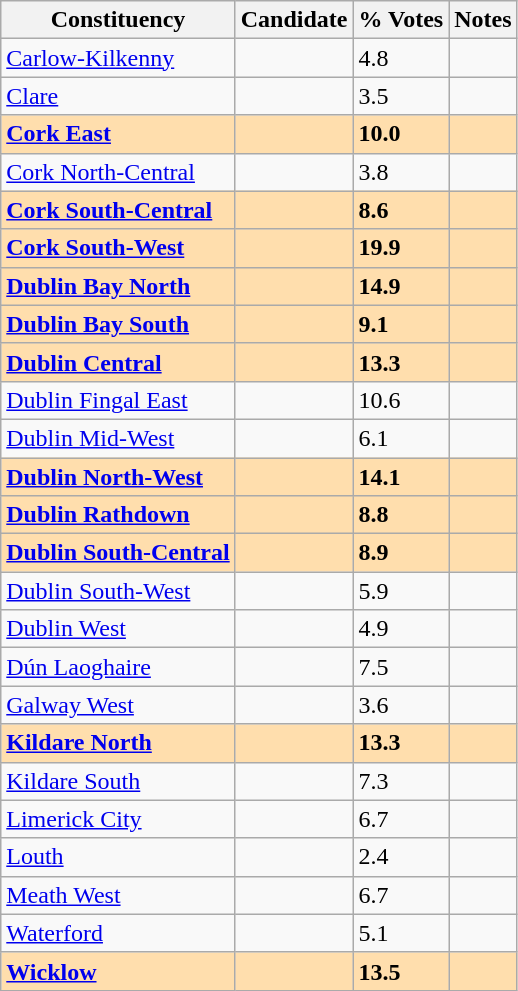<table class="wikitable sortable">
<tr>
<th>Constituency</th>
<th>Candidate</th>
<th>% Votes</th>
<th>Notes </th>
</tr>
<tr>
<td><a href='#'>Carlow-Kilkenny</a></td>
<td></td>
<td>4.8</td>
<td></td>
</tr>
<tr>
<td><a href='#'>Clare</a></td>
<td></td>
<td>3.5</td>
<td></td>
</tr>
<tr style="font-weight:bold; background:NavajoWhite;">
<td><a href='#'>Cork East</a></td>
<td></td>
<td>10.0</td>
<td></td>
</tr>
<tr>
<td><a href='#'>Cork North-Central</a></td>
<td></td>
<td>3.8</td>
<td></td>
</tr>
<tr style="font-weight:bold; background:NavajoWhite;">
<td><a href='#'>Cork South-Central</a></td>
<td></td>
<td>8.6</td>
<td></td>
</tr>
<tr style="font-weight:bold; background:NavajoWhite;">
<td><a href='#'>Cork South-West</a></td>
<td></td>
<td>19.9</td>
<td></td>
</tr>
<tr style="font-weight:bold; background:NavajoWhite;">
<td><a href='#'>Dublin Bay North</a></td>
<td></td>
<td>14.9</td>
<td></td>
</tr>
<tr style="font-weight:bold; background:NavajoWhite;">
<td><a href='#'>Dublin Bay South</a></td>
<td></td>
<td>9.1</td>
<td></td>
</tr>
<tr style="font-weight:bold; background:NavajoWhite;">
<td><a href='#'>Dublin Central</a></td>
<td></td>
<td>13.3</td>
<td></td>
</tr>
<tr>
<td><a href='#'>Dublin Fingal East</a></td>
<td></td>
<td>10.6</td>
<td></td>
</tr>
<tr>
<td><a href='#'>Dublin Mid-West</a></td>
<td></td>
<td>6.1</td>
<td></td>
</tr>
<tr style="font-weight:bold; background:NavajoWhite;">
<td><a href='#'>Dublin North-West</a></td>
<td></td>
<td>14.1</td>
<td></td>
</tr>
<tr style="font-weight:bold; background:NavajoWhite;">
<td><a href='#'>Dublin Rathdown</a></td>
<td></td>
<td>8.8</td>
<td></td>
</tr>
<tr style="font-weight:bold; background:NavajoWhite;">
<td><a href='#'>Dublin South-Central</a></td>
<td></td>
<td>8.9</td>
<td></td>
</tr>
<tr>
<td><a href='#'>Dublin South-West</a></td>
<td></td>
<td>5.9</td>
<td></td>
</tr>
<tr>
<td><a href='#'>Dublin West</a></td>
<td></td>
<td>4.9</td>
<td></td>
</tr>
<tr>
<td><a href='#'>Dún Laoghaire</a></td>
<td></td>
<td>7.5</td>
<td></td>
</tr>
<tr>
<td><a href='#'>Galway West</a></td>
<td></td>
<td>3.6</td>
<td></td>
</tr>
<tr style="font-weight:bold; background:NavajoWhite;">
<td><a href='#'>Kildare North</a></td>
<td></td>
<td>13.3</td>
<td></td>
</tr>
<tr>
<td><a href='#'>Kildare South</a></td>
<td></td>
<td>7.3</td>
<td></td>
</tr>
<tr>
<td><a href='#'>Limerick City</a></td>
<td></td>
<td>6.7</td>
<td></td>
</tr>
<tr>
<td><a href='#'>Louth</a></td>
<td></td>
<td>2.4</td>
<td></td>
</tr>
<tr>
<td><a href='#'>Meath West</a></td>
<td></td>
<td>6.7</td>
<td></td>
</tr>
<tr>
<td><a href='#'>Waterford</a></td>
<td></td>
<td>5.1</td>
<td></td>
</tr>
<tr style="font-weight:bold; background:NavajoWhite;">
<td><a href='#'>Wicklow</a></td>
<td></td>
<td>13.5</td>
<td></td>
</tr>
</table>
